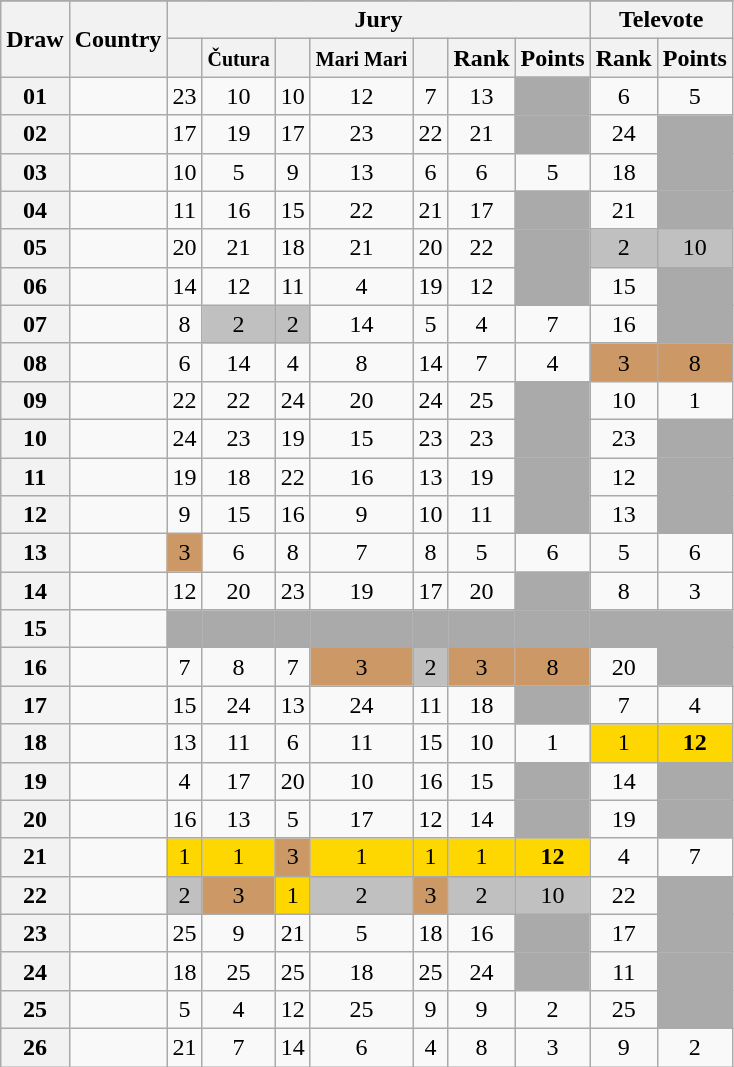<table class="sortable wikitable collapsible plainrowheaders" style="text-align:center;">
<tr>
</tr>
<tr>
<th scope="col" rowspan="2">Draw</th>
<th scope="col" rowspan="2">Country</th>
<th scope="col" colspan="7">Jury</th>
<th scope="col" colspan="2">Televote</th>
</tr>
<tr>
<th scope="col"><small></small></th>
<th scope="col"><small>Čutura</small></th>
<th scope="col"><small></small></th>
<th scope="col"><small>Mari Mari</small></th>
<th scope="col"><small></small></th>
<th scope="col">Rank</th>
<th scope="col">Points</th>
<th scope="col">Rank</th>
<th scope="col">Points</th>
</tr>
<tr>
<th scope="row" style="text-align:center;">01</th>
<td style="text-align:left;"></td>
<td>23</td>
<td>10</td>
<td>10</td>
<td>12</td>
<td>7</td>
<td>13</td>
<td style="background:#AAAAAA;"></td>
<td>6</td>
<td>5</td>
</tr>
<tr>
<th scope="row" style="text-align:center;">02</th>
<td style="text-align:left;"></td>
<td>17</td>
<td>19</td>
<td>17</td>
<td>23</td>
<td>22</td>
<td>21</td>
<td style="background:#AAAAAA;"></td>
<td>24</td>
<td style="background:#AAAAAA;"></td>
</tr>
<tr>
<th scope="row" style="text-align:center;">03</th>
<td style="text-align:left;"></td>
<td>10</td>
<td>5</td>
<td>9</td>
<td>13</td>
<td>6</td>
<td>6</td>
<td>5</td>
<td>18</td>
<td style="background:#AAAAAA;"></td>
</tr>
<tr>
<th scope="row" style="text-align:center;">04</th>
<td style="text-align:left;"></td>
<td>11</td>
<td>16</td>
<td>15</td>
<td>22</td>
<td>21</td>
<td>17</td>
<td style="background:#AAAAAA;"></td>
<td>21</td>
<td style="background:#AAAAAA;"></td>
</tr>
<tr>
<th scope="row" style="text-align:center;">05</th>
<td style="text-align:left;"></td>
<td>20</td>
<td>21</td>
<td>18</td>
<td>21</td>
<td>20</td>
<td>22</td>
<td style="background:#AAAAAA;"></td>
<td style="background:silver;">2</td>
<td style="background:silver;">10</td>
</tr>
<tr>
<th scope="row" style="text-align:center;">06</th>
<td style="text-align:left;"></td>
<td>14</td>
<td>12</td>
<td>11</td>
<td>4</td>
<td>19</td>
<td>12</td>
<td style="background:#AAAAAA;"></td>
<td>15</td>
<td style="background:#AAAAAA;"></td>
</tr>
<tr>
<th scope="row" style="text-align:center;">07</th>
<td style="text-align:left;"></td>
<td>8</td>
<td style="background:silver;">2</td>
<td style="background:silver;">2</td>
<td>14</td>
<td>5</td>
<td>4</td>
<td>7</td>
<td>16</td>
<td style="background:#AAAAAA;"></td>
</tr>
<tr>
<th scope="row" style="text-align:center;">08</th>
<td style="text-align:left;"></td>
<td>6</td>
<td>14</td>
<td>4</td>
<td>8</td>
<td>14</td>
<td>7</td>
<td>4</td>
<td style="background:#CC9966;">3</td>
<td style="background:#CC9966;">8</td>
</tr>
<tr>
<th scope="row" style="text-align:center;">09</th>
<td style="text-align:left;"></td>
<td>22</td>
<td>22</td>
<td>24</td>
<td>20</td>
<td>24</td>
<td>25</td>
<td style="background:#AAAAAA;"></td>
<td>10</td>
<td>1</td>
</tr>
<tr>
<th scope="row" style="text-align:center;">10</th>
<td style="text-align:left;"></td>
<td>24</td>
<td>23</td>
<td>19</td>
<td>15</td>
<td>23</td>
<td>23</td>
<td style="background:#AAAAAA;"></td>
<td>23</td>
<td style="background:#AAAAAA;"></td>
</tr>
<tr>
<th scope="row" style="text-align:center;">11</th>
<td style="text-align:left;"></td>
<td>19</td>
<td>18</td>
<td>22</td>
<td>16</td>
<td>13</td>
<td>19</td>
<td style="background:#AAAAAA;"></td>
<td>12</td>
<td style="background:#AAAAAA;"></td>
</tr>
<tr>
<th scope="row" style="text-align:center;">12</th>
<td style="text-align:left;"></td>
<td>9</td>
<td>15</td>
<td>16</td>
<td>9</td>
<td>10</td>
<td>11</td>
<td style="background:#AAAAAA;"></td>
<td>13</td>
<td style="background:#AAAAAA;"></td>
</tr>
<tr>
<th scope="row" style="text-align:center;">13</th>
<td style="text-align:left;"></td>
<td style="background:#CC9966;">3</td>
<td>6</td>
<td>8</td>
<td>7</td>
<td>8</td>
<td>5</td>
<td>6</td>
<td>5</td>
<td>6</td>
</tr>
<tr>
<th scope="row" style="text-align:center;">14</th>
<td style="text-align:left;"></td>
<td>12</td>
<td>20</td>
<td>23</td>
<td>19</td>
<td>17</td>
<td>20</td>
<td style="background:#AAAAAA;"></td>
<td>8</td>
<td>3</td>
</tr>
<tr class="sortbottom">
<th scope="row" style="text-align:center;">15</th>
<td style="text-align:left;"></td>
<td style="background:#AAAAAA;"></td>
<td style="background:#AAAAAA;"></td>
<td style="background:#AAAAAA;"></td>
<td style="background:#AAAAAA;"></td>
<td style="background:#AAAAAA;"></td>
<td style="background:#AAAAAA;"></td>
<td style="background:#AAAAAA;"></td>
<td style="background:#AAAAAA;"></td>
<td style="background:#AAAAAA;"></td>
</tr>
<tr>
<th scope="row" style="text-align:center;">16</th>
<td style="text-align:left;"></td>
<td>7</td>
<td>8</td>
<td>7</td>
<td style="background:#CC9966;">3</td>
<td style="background:silver;">2</td>
<td style="background:#CC9966;">3</td>
<td style="background:#CC9966;">8</td>
<td>20</td>
<td style="background:#AAAAAA;"></td>
</tr>
<tr>
<th scope="row" style="text-align:center;">17</th>
<td style="text-align:left;"></td>
<td>15</td>
<td>24</td>
<td>13</td>
<td>24</td>
<td>11</td>
<td>18</td>
<td style="background:#AAAAAA;"></td>
<td>7</td>
<td>4</td>
</tr>
<tr>
<th scope="row" style="text-align:center;">18</th>
<td style="text-align:left;"></td>
<td>13</td>
<td>11</td>
<td>6</td>
<td>11</td>
<td>15</td>
<td>10</td>
<td>1</td>
<td style="background:gold;">1</td>
<td style="background:gold;"><strong>12</strong></td>
</tr>
<tr>
<th scope="row" style="text-align:center;">19</th>
<td style="text-align:left;"></td>
<td>4</td>
<td>17</td>
<td>20</td>
<td>10</td>
<td>16</td>
<td>15</td>
<td style="background:#AAAAAA;"></td>
<td>14</td>
<td style="background:#AAAAAA;"></td>
</tr>
<tr>
<th scope="row" style="text-align:center;">20</th>
<td style="text-align:left;"></td>
<td>16</td>
<td>13</td>
<td>5</td>
<td>17</td>
<td>12</td>
<td>14</td>
<td style="background:#AAAAAA;"></td>
<td>19</td>
<td style="background:#AAAAAA;"></td>
</tr>
<tr>
<th scope="row" style="text-align:center;">21</th>
<td style="text-align:left;"></td>
<td style="background:gold;">1</td>
<td style="background:gold;">1</td>
<td style="background:#CC9966;">3</td>
<td style="background:gold;">1</td>
<td style="background:gold;">1</td>
<td style="background:gold;">1</td>
<td style="background:gold;"><strong>12</strong></td>
<td>4</td>
<td>7</td>
</tr>
<tr>
<th scope="row" style="text-align:center;">22</th>
<td style="text-align:left;"></td>
<td style="background:silver;">2</td>
<td style="background:#CC9966;">3</td>
<td style="background:gold;">1</td>
<td style="background:silver;">2</td>
<td style="background:#CC9966;">3</td>
<td style="background:silver;">2</td>
<td style="background:silver;">10</td>
<td>22</td>
<td style="background:#AAAAAA;"></td>
</tr>
<tr>
<th scope="row" style="text-align:center;">23</th>
<td style="text-align:left;"></td>
<td>25</td>
<td>9</td>
<td>21</td>
<td>5</td>
<td>18</td>
<td>16</td>
<td style="background:#AAAAAA;"></td>
<td>17</td>
<td style="background:#AAAAAA;"></td>
</tr>
<tr>
<th scope="row" style="text-align:center;">24</th>
<td style="text-align:left;"></td>
<td>18</td>
<td>25</td>
<td>25</td>
<td>18</td>
<td>25</td>
<td>24</td>
<td style="background:#AAAAAA;"></td>
<td>11</td>
<td style="background:#AAAAAA;"></td>
</tr>
<tr>
<th scope="row" style="text-align:center;">25</th>
<td style="text-align:left;"></td>
<td>5</td>
<td>4</td>
<td>12</td>
<td>25</td>
<td>9</td>
<td>9</td>
<td>2</td>
<td>25</td>
<td style="background:#AAAAAA;"></td>
</tr>
<tr>
<th scope="row" style="text-align:center;">26</th>
<td style="text-align:left;"></td>
<td>21</td>
<td>7</td>
<td>14</td>
<td>6</td>
<td>4</td>
<td>8</td>
<td>3</td>
<td>9</td>
<td>2</td>
</tr>
</table>
